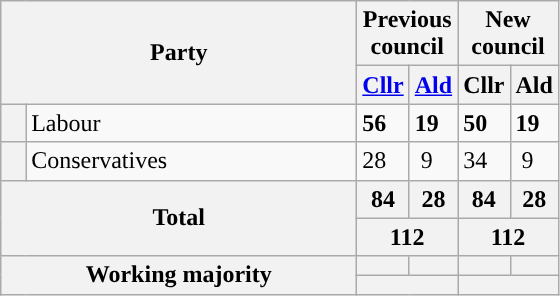<table class="wikitable">
<tr>
<th colspan="2" rowspan="2" style="width: 230px">Party</th>
<th valign=top colspan="2" style="width: 30px">Previous council</th>
<th valign=top colspan="2" style="width: 30px">New council</th>
</tr>
<tr>
<th><a href='#'>Cllr</a></th>
<th><a href='#'>Ald</a></th>
<th>Cllr</th>
<th>Ald</th>
</tr>
<tr>
<th style="background-color: "></th>
<td>Labour</td>
<td><strong>56</strong></td>
<td><strong>19</strong></td>
<td><strong>50</strong></td>
<td><strong>19</strong></td>
</tr>
<tr>
<th style="background-color: "></th>
<td>Conservatives</td>
<td>28</td>
<td> 9</td>
<td>34</td>
<td> 9</td>
</tr>
<tr>
<th colspan="2" rowspan="2">Total</th>
<th style="text-align: center">84</th>
<th style="text-align: center">28</th>
<th style="text-align: center">84</th>
<th style="text-align: center">28</th>
</tr>
<tr>
<th colspan="2" style="text-align: center">112</th>
<th colspan="2" style="text-align: center">112</th>
</tr>
<tr>
<th colspan="2" rowspan="2">Working majority</th>
<th></th>
<th></th>
<th></th>
<th></th>
</tr>
<tr>
<th colspan="2"></th>
<th colspan="2"></th>
</tr>
</table>
